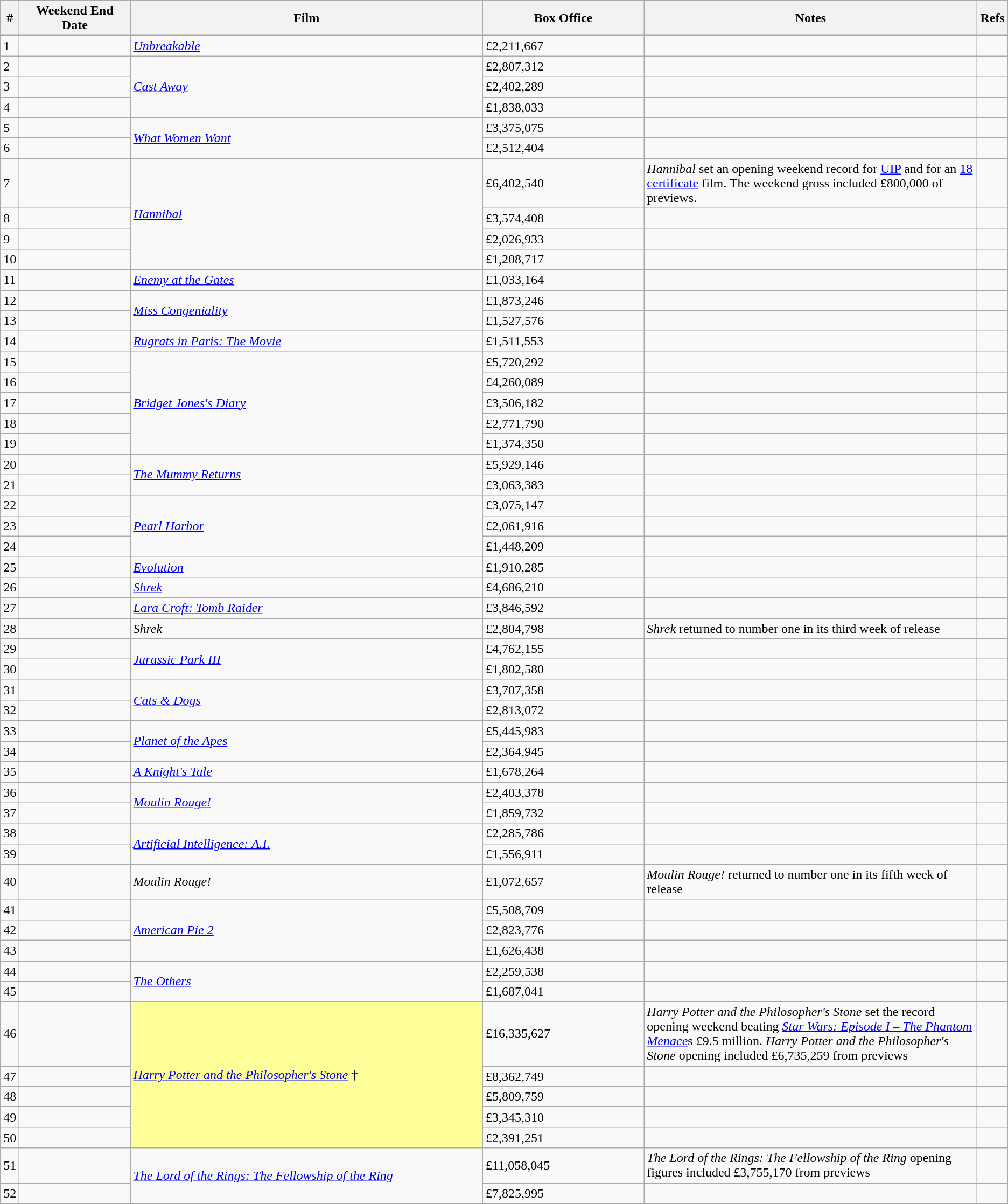<table class="wikitable sortable">
<tr>
<th abbr="Week">#</th>
<th abbr="Date" style="width:130px">Weekend End Date</th>
<th width="35%">Film</th>
<th width="16%">Box Office</th>
<th>Notes</th>
<th>Refs</th>
</tr>
<tr>
<td>1</td>
<td></td>
<td><em><a href='#'>Unbreakable</a></em></td>
<td>£2,211,667</td>
<td></td>
<td></td>
</tr>
<tr>
<td>2</td>
<td></td>
<td rowspan="3"><em><a href='#'>Cast Away</a></em></td>
<td>£2,807,312</td>
<td></td>
<td></td>
</tr>
<tr>
<td>3</td>
<td></td>
<td>£2,402,289</td>
<td></td>
<td></td>
</tr>
<tr>
<td>4</td>
<td></td>
<td>£1,838,033</td>
<td></td>
<td></td>
</tr>
<tr>
<td>5</td>
<td></td>
<td rowspan="2"><em><a href='#'>What Women Want</a></em></td>
<td>£3,375,075</td>
<td></td>
<td></td>
</tr>
<tr>
<td>6</td>
<td></td>
<td>£2,512,404</td>
<td></td>
<td></td>
</tr>
<tr>
<td>7</td>
<td></td>
<td rowspan="4"><em><a href='#'>Hannibal</a></em></td>
<td>£6,402,540</td>
<td><em>Hannibal</em> set an opening weekend record for <a href='#'>UIP</a> and for an <a href='#'>18 certificate</a> film. The weekend gross included £800,000 of previews.</td>
<td></td>
</tr>
<tr>
<td>8</td>
<td></td>
<td>£3,574,408</td>
<td></td>
<td></td>
</tr>
<tr>
<td>9</td>
<td></td>
<td>£2,026,933</td>
<td></td>
<td></td>
</tr>
<tr>
<td>10</td>
<td></td>
<td>£1,208,717</td>
<td></td>
<td></td>
</tr>
<tr>
<td>11</td>
<td></td>
<td><em><a href='#'>Enemy at the Gates</a></em></td>
<td>£1,033,164</td>
<td></td>
<td></td>
</tr>
<tr>
<td>12</td>
<td></td>
<td rowspan="2"><em><a href='#'>Miss Congeniality</a></em></td>
<td>£1,873,246</td>
<td></td>
<td></td>
</tr>
<tr>
<td>13</td>
<td></td>
<td>£1,527,576</td>
<td></td>
<td></td>
</tr>
<tr>
<td>14</td>
<td></td>
<td><em><a href='#'>Rugrats in Paris: The Movie</a></em></td>
<td>£1,511,553</td>
<td></td>
<td></td>
</tr>
<tr>
<td>15</td>
<td></td>
<td rowspan="5"><em><a href='#'>Bridget Jones's Diary</a></em></td>
<td>£5,720,292</td>
<td></td>
<td></td>
</tr>
<tr>
<td>16</td>
<td></td>
<td>£4,260,089</td>
<td></td>
<td></td>
</tr>
<tr>
<td>17</td>
<td></td>
<td>£3,506,182</td>
<td></td>
<td></td>
</tr>
<tr>
<td>18</td>
<td></td>
<td>£2,771,790</td>
<td></td>
<td></td>
</tr>
<tr>
<td>19</td>
<td></td>
<td>£1,374,350</td>
<td></td>
<td></td>
</tr>
<tr>
<td>20</td>
<td></td>
<td rowspan="2"><em><a href='#'>The Mummy Returns</a></em></td>
<td>£5,929,146</td>
<td></td>
<td></td>
</tr>
<tr>
<td>21</td>
<td></td>
<td>£3,063,383</td>
<td></td>
<td></td>
</tr>
<tr>
<td>22</td>
<td></td>
<td rowspan="3"><em><a href='#'>Pearl Harbor</a></em></td>
<td>£3,075,147</td>
<td></td>
<td></td>
</tr>
<tr>
<td>23</td>
<td></td>
<td>£2,061,916</td>
<td></td>
<td></td>
</tr>
<tr>
<td>24</td>
<td></td>
<td>£1,448,209</td>
<td></td>
<td></td>
</tr>
<tr>
<td>25</td>
<td></td>
<td><em><a href='#'>Evolution</a></em></td>
<td>£1,910,285</td>
<td></td>
<td></td>
</tr>
<tr>
<td>26</td>
<td></td>
<td><em><a href='#'>Shrek</a></em></td>
<td>£4,686,210</td>
<td></td>
<td></td>
</tr>
<tr>
<td>27</td>
<td></td>
<td><em><a href='#'>Lara Croft: Tomb Raider</a></em></td>
<td>£3,846,592</td>
<td></td>
<td></td>
</tr>
<tr>
<td>28</td>
<td></td>
<td><em>Shrek</em></td>
<td>£2,804,798</td>
<td><em>Shrek</em> returned to number one in its third week of release</td>
<td></td>
</tr>
<tr>
<td>29</td>
<td></td>
<td rowspan="2"><em><a href='#'>Jurassic Park III</a></em></td>
<td>£4,762,155</td>
<td></td>
<td></td>
</tr>
<tr>
<td>30</td>
<td></td>
<td>£1,802,580</td>
<td></td>
<td></td>
</tr>
<tr>
<td>31</td>
<td></td>
<td rowspan="2"><em><a href='#'>Cats & Dogs</a></em></td>
<td>£3,707,358</td>
<td></td>
<td></td>
</tr>
<tr>
<td>32</td>
<td></td>
<td>£2,813,072</td>
<td></td>
<td></td>
</tr>
<tr>
<td>33</td>
<td></td>
<td rowspan="2"><em><a href='#'>Planet of the Apes</a></em></td>
<td>£5,445,983</td>
<td></td>
<td></td>
</tr>
<tr>
<td>34</td>
<td></td>
<td>£2,364,945</td>
<td></td>
<td></td>
</tr>
<tr>
<td>35</td>
<td></td>
<td><em><a href='#'>A Knight's Tale</a></em></td>
<td>£1,678,264</td>
<td></td>
<td></td>
</tr>
<tr>
<td>36</td>
<td></td>
<td rowspan="2"><em><a href='#'>Moulin Rouge!</a></em></td>
<td>£2,403,378</td>
<td></td>
<td></td>
</tr>
<tr>
<td>37</td>
<td></td>
<td>£1,859,732</td>
<td></td>
<td></td>
</tr>
<tr>
<td>38</td>
<td></td>
<td rowspan="2"><em><a href='#'>Artificial Intelligence: A.I.</a></em></td>
<td>£2,285,786</td>
<td></td>
<td></td>
</tr>
<tr>
<td>39</td>
<td></td>
<td>£1,556,911</td>
<td></td>
<td></td>
</tr>
<tr>
<td>40</td>
<td></td>
<td><em>Moulin Rouge!</em></td>
<td>£1,072,657</td>
<td><em>Moulin Rouge!</em> returned to number one in its fifth week of release</td>
<td></td>
</tr>
<tr>
<td>41</td>
<td></td>
<td rowspan="3"><em><a href='#'>American Pie 2</a></em></td>
<td>£5,508,709</td>
<td></td>
<td></td>
</tr>
<tr>
<td>42</td>
<td></td>
<td>£2,823,776</td>
<td></td>
<td></td>
</tr>
<tr>
<td>43</td>
<td></td>
<td>£1,626,438</td>
<td></td>
<td></td>
</tr>
<tr>
<td>44</td>
<td></td>
<td rowspan="2"><em><a href='#'>The Others</a></em></td>
<td>£2,259,538</td>
<td></td>
<td></td>
</tr>
<tr>
<td>45</td>
<td></td>
<td>£1,687,041</td>
<td></td>
<td></td>
</tr>
<tr>
<td>46</td>
<td></td>
<td rowspan="5" style="background-color:#FFFF99"><em><a href='#'>Harry Potter and the Philosopher's Stone</a></em> †</td>
<td>£16,335,627</td>
<td><em>Harry Potter and the Philosopher's Stone</em> set the record opening weekend beating <em><a href='#'>Star Wars: Episode I – The Phantom Menace</a></em>s £9.5 million. <em>Harry Potter and the Philosopher's Stone</em> opening included £6,735,259 from previews</td>
<td></td>
</tr>
<tr>
<td>47</td>
<td></td>
<td>£8,362,749</td>
<td></td>
<td></td>
</tr>
<tr>
<td>48</td>
<td></td>
<td>£5,809,759</td>
<td></td>
<td></td>
</tr>
<tr>
<td>49</td>
<td></td>
<td>£3,345,310</td>
<td></td>
<td></td>
</tr>
<tr>
<td>50</td>
<td></td>
<td>£2,391,251</td>
<td></td>
<td></td>
</tr>
<tr>
<td>51</td>
<td></td>
<td rowspan="2"><em><a href='#'>The Lord of the Rings: The Fellowship of the Ring</a></em></td>
<td>£11,058,045</td>
<td><em>The Lord of the Rings: The Fellowship of the Ring</em> opening figures included £3,755,170 from previews</td>
<td></td>
</tr>
<tr>
<td>52</td>
<td></td>
<td>£7,825,995</td>
<td></td>
<td></td>
</tr>
<tr>
</tr>
</table>
